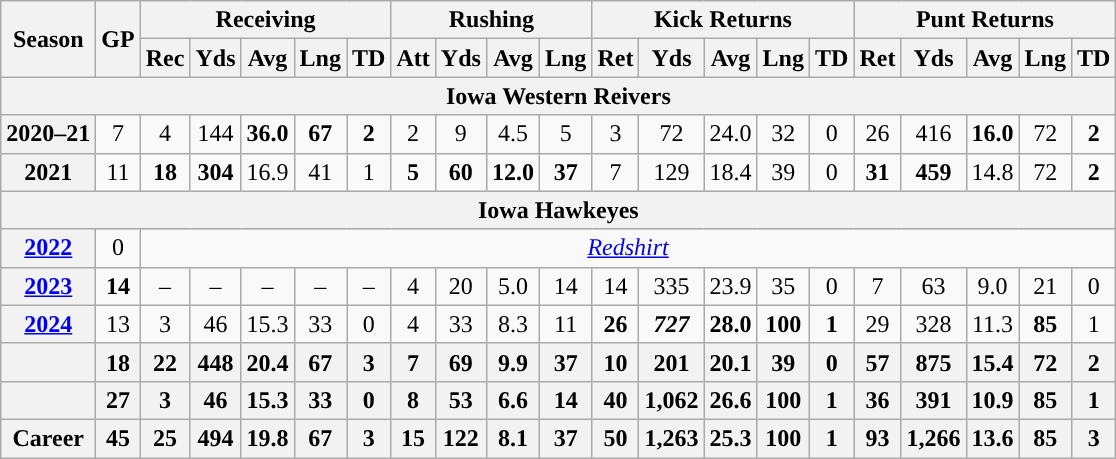<table class="wikitable" style="text-align:center;">
<tr>
<th rowspan="2">Season</th>
<th rowspan="2">GP</th>
<th colspan="5">Receiving</th>
<th colspan="4">Rushing</th>
<th colspan="5">Kick Returns</th>
<th colspan="5">Punt Returns</th>
</tr>
<tr>
<th>Rec</th>
<th>Yds</th>
<th>Avg</th>
<th>Lng</th>
<th>TD</th>
<th>Att</th>
<th>Yds</th>
<th>Avg</th>
<th>Lng</th>
<th>Ret</th>
<th>Yds</th>
<th>Avg</th>
<th>Lng</th>
<th>TD</th>
<th>Ret</th>
<th>Yds</th>
<th>Avg</th>
<th>Lng</th>
<th>TD</th>
</tr>
<tr>
<th colspan="22">Iowa Western Reivers</th>
</tr>
<tr>
<th>2020–21</th>
<td>7</td>
<td>4</td>
<td>144</td>
<td><strong>36.0</strong></td>
<td><strong>67</strong></td>
<td><strong>2</strong></td>
<td>2</td>
<td>9</td>
<td>4.5</td>
<td>5</td>
<td>3</td>
<td>72</td>
<td>24.0</td>
<td>32</td>
<td>0</td>
<td>26</td>
<td>416</td>
<td><strong>16.0</strong></td>
<td>72</td>
<td><strong>2</strong></td>
</tr>
<tr>
<th>2021</th>
<td>11</td>
<td><strong>18</strong></td>
<td><strong>304</strong></td>
<td>16.9</td>
<td>41</td>
<td>1</td>
<td><strong>5</strong></td>
<td><strong>60</strong></td>
<td><strong>12.0</strong></td>
<td><strong>37</strong></td>
<td>7</td>
<td>129</td>
<td>18.4</td>
<td>39</td>
<td>0</td>
<td><strong>31</strong></td>
<td><strong>459</strong></td>
<td>14.8</td>
<td>72</td>
<td><strong>2</strong></td>
</tr>
<tr>
<th colspan="22">Iowa Hawkeyes</th>
</tr>
<tr>
<th><a href='#'>2022</a></th>
<td>0</td>
<td colspan="19"> <em><a href='#'>Redshirt</a></em></td>
</tr>
<tr>
<th><a href='#'>2023</a></th>
<td><strong>14</strong></td>
<td>–</td>
<td>–</td>
<td>–</td>
<td>–</td>
<td>–</td>
<td>4</td>
<td>20</td>
<td>5.0</td>
<td>14</td>
<td>14</td>
<td>335</td>
<td>23.9</td>
<td>35</td>
<td>0</td>
<td>7</td>
<td>63</td>
<td>9.0</td>
<td>21</td>
<td>0</td>
</tr>
<tr>
<th><a href='#'>2024</a></th>
<td>13</td>
<td>3</td>
<td>46</td>
<td>15.3</td>
<td>33</td>
<td>0</td>
<td>4</td>
<td>33</td>
<td>8.3</td>
<td>11</td>
<td><strong>26</strong></td>
<td><strong><em>727</em></strong></td>
<td><strong>28.0</strong></td>
<td><strong>100</strong></td>
<td><strong>1</strong></td>
<td>29</td>
<td>328</td>
<td>11.3</td>
<td><strong>85</strong></td>
<td>1</td>
</tr>
<tr>
<th></th>
<th>18</th>
<th>22</th>
<th>448</th>
<th>20.4</th>
<th>67</th>
<th>3</th>
<th>7</th>
<th>69</th>
<th>9.9</th>
<th>37</th>
<th>10</th>
<th>201</th>
<th>20.1</th>
<th>39</th>
<th>0</th>
<th>57</th>
<th>875</th>
<th>15.4</th>
<th>72</th>
<th>2</th>
</tr>
<tr>
<th></th>
<th>27</th>
<th>3</th>
<th>46</th>
<th>15.3</th>
<th>33</th>
<th>0</th>
<th>8</th>
<th>53</th>
<th>6.6</th>
<th>14</th>
<th>40</th>
<th>1,062</th>
<th>26.6</th>
<th>100</th>
<th>1</th>
<th>36</th>
<th>391</th>
<th>10.9</th>
<th>85</th>
<th>1</th>
</tr>
<tr>
<th>Career</th>
<th>45</th>
<th>25</th>
<th>494</th>
<th>19.8</th>
<th>67</th>
<th>3</th>
<th>15</th>
<th>122</th>
<th>8.1</th>
<th>37</th>
<th>50</th>
<th>1,263</th>
<th>25.3</th>
<th>100</th>
<th>1</th>
<th>93</th>
<th>1,266</th>
<th>13.6</th>
<th>85</th>
<th>3</th>
</tr>
</table>
